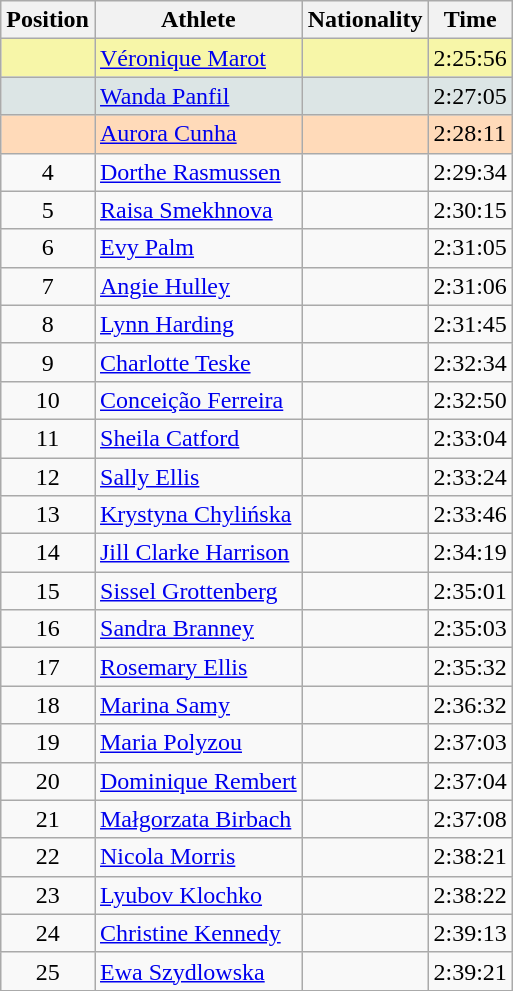<table class="wikitable sortable">
<tr>
<th>Position</th>
<th>Athlete</th>
<th>Nationality</th>
<th>Time</th>
</tr>
<tr bgcolor="#F7F6A8">
<td align=center></td>
<td><a href='#'>Véronique Marot</a></td>
<td></td>
<td>2:25:56</td>
</tr>
<tr bgcolor="#DCE5E5">
<td align=center></td>
<td><a href='#'>Wanda Panfil</a></td>
<td></td>
<td>2:27:05</td>
</tr>
<tr bgcolor="#FFDAB9">
<td align=center></td>
<td><a href='#'>Aurora Cunha</a></td>
<td></td>
<td>2:28:11</td>
</tr>
<tr>
<td align=center>4</td>
<td><a href='#'>Dorthe Rasmussen</a></td>
<td></td>
<td>2:29:34</td>
</tr>
<tr>
<td align=center>5</td>
<td><a href='#'>Raisa Smekhnova</a></td>
<td></td>
<td>2:30:15</td>
</tr>
<tr>
<td align=center>6</td>
<td><a href='#'>Evy Palm</a></td>
<td></td>
<td>2:31:05</td>
</tr>
<tr>
<td align=center>7</td>
<td><a href='#'>Angie Hulley</a></td>
<td></td>
<td>2:31:06</td>
</tr>
<tr>
<td align=center>8</td>
<td><a href='#'>Lynn Harding</a></td>
<td></td>
<td>2:31:45</td>
</tr>
<tr>
<td align=center>9</td>
<td><a href='#'>Charlotte Teske</a></td>
<td></td>
<td>2:32:34</td>
</tr>
<tr>
<td align=center>10</td>
<td><a href='#'>Conceição Ferreira</a></td>
<td></td>
<td>2:32:50</td>
</tr>
<tr>
<td align=center>11</td>
<td><a href='#'>Sheila Catford</a></td>
<td></td>
<td>2:33:04</td>
</tr>
<tr>
<td align=center>12</td>
<td><a href='#'>Sally Ellis</a></td>
<td></td>
<td>2:33:24</td>
</tr>
<tr>
<td align=center>13</td>
<td><a href='#'>Krystyna Chylińska</a></td>
<td></td>
<td>2:33:46</td>
</tr>
<tr>
<td align=center>14</td>
<td><a href='#'>Jill Clarke Harrison</a></td>
<td></td>
<td>2:34:19</td>
</tr>
<tr>
<td align=center>15</td>
<td><a href='#'>Sissel Grottenberg</a></td>
<td></td>
<td>2:35:01</td>
</tr>
<tr>
<td align=center>16</td>
<td><a href='#'>Sandra Branney</a></td>
<td></td>
<td>2:35:03</td>
</tr>
<tr>
<td align=center>17</td>
<td><a href='#'>Rosemary Ellis</a></td>
<td></td>
<td>2:35:32</td>
</tr>
<tr>
<td align=center>18</td>
<td><a href='#'>Marina Samy</a></td>
<td></td>
<td>2:36:32</td>
</tr>
<tr>
<td align=center>19</td>
<td><a href='#'>Maria Polyzou</a></td>
<td></td>
<td>2:37:03</td>
</tr>
<tr>
<td align=center>20</td>
<td><a href='#'>Dominique Rembert</a></td>
<td></td>
<td>2:37:04</td>
</tr>
<tr>
<td align=center>21</td>
<td><a href='#'>Małgorzata Birbach</a></td>
<td></td>
<td>2:37:08</td>
</tr>
<tr>
<td align=center>22</td>
<td><a href='#'>Nicola Morris</a></td>
<td></td>
<td>2:38:21</td>
</tr>
<tr>
<td align=center>23</td>
<td><a href='#'>Lyubov Klochko</a></td>
<td></td>
<td>2:38:22</td>
</tr>
<tr>
<td align=center>24</td>
<td><a href='#'>Christine Kennedy</a></td>
<td></td>
<td>2:39:13</td>
</tr>
<tr>
<td align=center>25</td>
<td><a href='#'>Ewa Szydlowska</a></td>
<td></td>
<td>2:39:21</td>
</tr>
</table>
